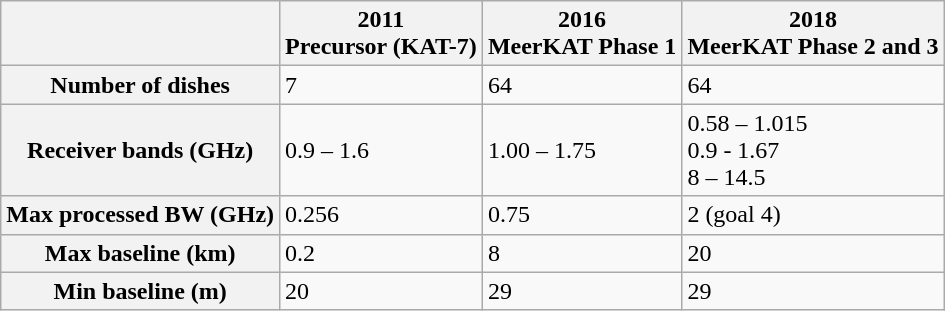<table class="wikitable">
<tr>
<th></th>
<th>2011<br>Precursor (KAT-7)</th>
<th>2016<br>MeerKAT Phase 1</th>
<th>2018<br> MeerKAT Phase 2 and 3</th>
</tr>
<tr>
<th scope="row">Number of dishes</th>
<td>7</td>
<td>64</td>
<td>64</td>
</tr>
<tr>
<th scope="row">Receiver bands (GHz)</th>
<td>0.9 – 1.6</td>
<td>1.00 – 1.75</td>
<td>0.58 – 1.015<br>0.9 - 1.67<br>8 – 14.5</td>
</tr>
<tr>
<th scope="row">Max processed BW (GHz)</th>
<td>0.256</td>
<td>0.75</td>
<td>2 (goal 4)</td>
</tr>
<tr>
<th scope="row">Max baseline (km)</th>
<td>0.2</td>
<td>8</td>
<td>20</td>
</tr>
<tr>
<th scope="row">Min baseline (m)</th>
<td>20</td>
<td>29</td>
<td>29</td>
</tr>
</table>
